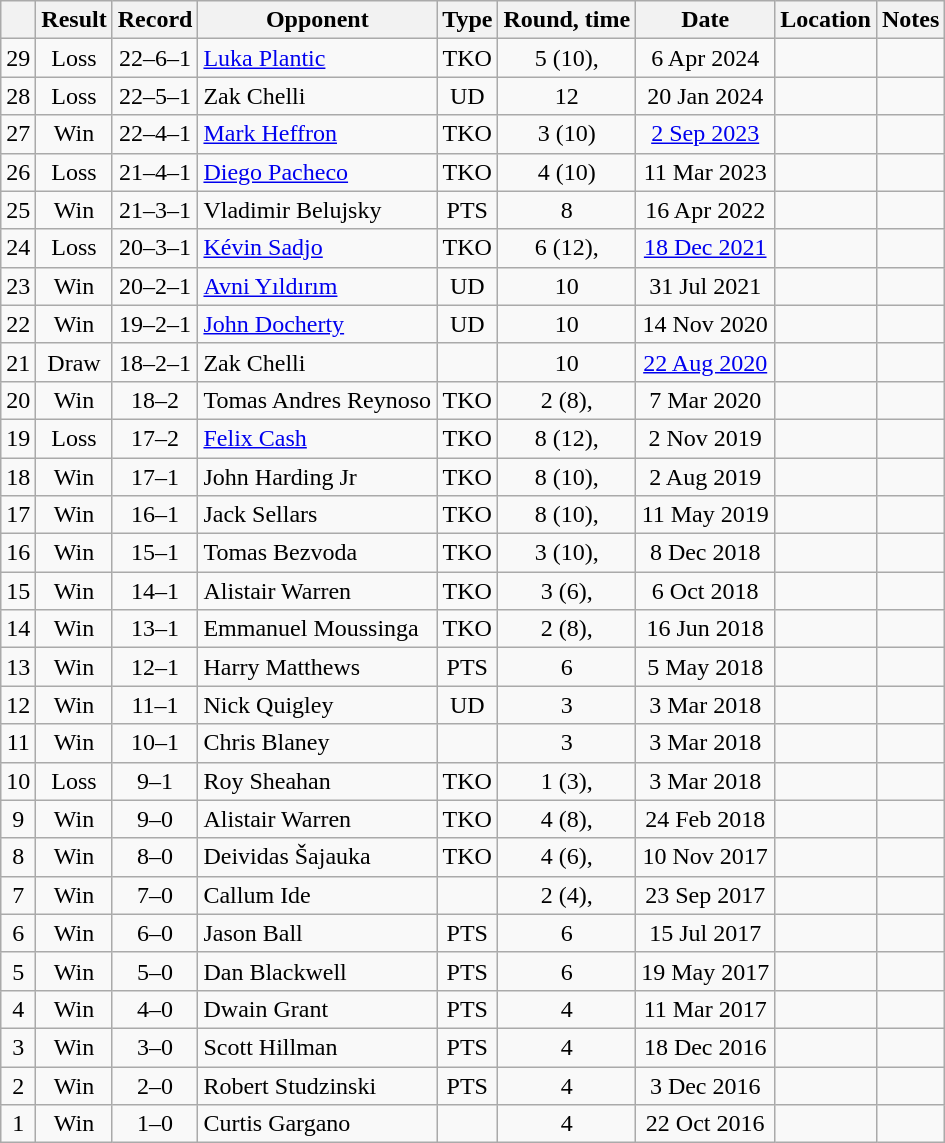<table class="wikitable" style="text-align:center">
<tr>
<th></th>
<th>Result</th>
<th>Record</th>
<th>Opponent</th>
<th>Type</th>
<th>Round, time</th>
<th>Date</th>
<th>Location</th>
<th>Notes</th>
</tr>
<tr>
<td>29</td>
<td>Loss</td>
<td>22–6–1</td>
<td style="text-align:left;"><a href='#'>Luka Plantic</a></td>
<td>TKO</td>
<td>5 (10), </td>
<td>6 Apr 2024</td>
<td align=left></td>
<td align=left></td>
</tr>
<tr>
<td>28</td>
<td>Loss</td>
<td>22–5–1</td>
<td style="text-align:left;">Zak Chelli</td>
<td>UD</td>
<td>12</td>
<td>20 Jan 2024</td>
<td style="text-align:left;"></td>
<td style="text-align:left;"></td>
</tr>
<tr>
<td>27</td>
<td>Win</td>
<td>22–4–1</td>
<td style="text-align:left;"><a href='#'>Mark Heffron</a></td>
<td>TKO</td>
<td>3 (10) </td>
<td><a href='#'>2 Sep 2023</a></td>
<td style="text-align:left;"></td>
<td style="text-align:left;"></td>
</tr>
<tr>
<td>26</td>
<td>Loss</td>
<td>21–4–1</td>
<td style="text-align:left;"><a href='#'>Diego Pacheco</a></td>
<td>TKO</td>
<td>4 (10) </td>
<td>11 Mar 2023</td>
<td style="text-align:left;"></td>
<td style="text-align:left;"></td>
</tr>
<tr>
<td>25</td>
<td>Win</td>
<td>21–3–1</td>
<td style="text-align:left;">Vladimir Belujsky</td>
<td>PTS</td>
<td>8</td>
<td>16 Apr 2022</td>
<td style="text-align:left;"></td>
<td></td>
</tr>
<tr>
<td>24</td>
<td>Loss</td>
<td>20–3–1</td>
<td style="text-align:left;"><a href='#'>Kévin Sadjo</a></td>
<td>TKO</td>
<td>6 (12), </td>
<td><a href='#'>18 Dec 2021</a></td>
<td style="text-align:left;"></td>
<td style="text-align:left;"></td>
</tr>
<tr>
<td>23</td>
<td>Win</td>
<td>20–2–1</td>
<td style="text-align:left;"><a href='#'>Avni Yıldırım</a></td>
<td>UD</td>
<td>10</td>
<td>31 Jul 2021</td>
<td style="text-align:left;"></td>
<td style="text-align:left;"></td>
</tr>
<tr>
<td>22</td>
<td>Win</td>
<td>19–2–1</td>
<td style="text-align:left;"><a href='#'>John Docherty</a></td>
<td>UD</td>
<td>10</td>
<td>14 Nov 2020</td>
<td style="text-align:left;"></td>
<td style="text-align:left;"></td>
</tr>
<tr>
<td>21</td>
<td>Draw</td>
<td>18–2–1</td>
<td style="text-align:left;">Zak Chelli</td>
<td></td>
<td>10</td>
<td><a href='#'>22 Aug 2020</a></td>
<td style="text-align:left;"></td>
<td style="text-align:left;"></td>
</tr>
<tr>
<td>20</td>
<td>Win</td>
<td>18–2</td>
<td style="text-align:left;">Tomas Andres Reynoso</td>
<td>TKO</td>
<td>2 (8), </td>
<td>7 Mar 2020</td>
<td style="text-align:left;"></td>
<td style="text-align:left;"></td>
</tr>
<tr>
<td>19</td>
<td>Loss</td>
<td>17–2</td>
<td style="text-align:left;"><a href='#'>Felix Cash</a></td>
<td>TKO</td>
<td>8 (12), </td>
<td>2 Nov 2019</td>
<td style="text-align:left;"></td>
<td style="text-align:left;"></td>
</tr>
<tr>
<td>18</td>
<td>Win</td>
<td>17–1</td>
<td style="text-align:left;">John Harding Jr</td>
<td>TKO</td>
<td>8 (10), </td>
<td>2 Aug 2019</td>
<td style="text-align:left;"></td>
<td style="text-align:left;"></td>
</tr>
<tr>
<td>17</td>
<td>Win</td>
<td>16–1</td>
<td style="text-align:left;">Jack Sellars</td>
<td>TKO</td>
<td>8 (10), </td>
<td>11 May 2019</td>
<td style="text-align:left;"></td>
<td style="text-align:left;"></td>
</tr>
<tr>
<td>16</td>
<td>Win</td>
<td>15–1</td>
<td style="text-align:left;">Tomas Bezvoda</td>
<td>TKO</td>
<td>3 (10), </td>
<td>8 Dec 2018</td>
<td style="text-align:left;"></td>
<td style="text-align:left;"></td>
</tr>
<tr>
<td>15</td>
<td>Win</td>
<td>14–1</td>
<td style="text-align:left;">Alistair Warren</td>
<td>TKO</td>
<td>3 (6), </td>
<td>6 Oct 2018</td>
<td style="text-align:left;"></td>
<td style="text-align:left;"></td>
</tr>
<tr>
<td>14</td>
<td>Win</td>
<td>13–1</td>
<td style="text-align:left;">Emmanuel Moussinga</td>
<td>TKO</td>
<td>2 (8), </td>
<td>16 Jun 2018</td>
<td style="text-align:left;"></td>
<td style="text-align:left;"></td>
</tr>
<tr>
<td>13</td>
<td>Win</td>
<td>12–1</td>
<td style="text-align:left;">Harry Matthews</td>
<td>PTS</td>
<td>6</td>
<td>5 May 2018</td>
<td style="text-align:left;"></td>
<td style="text-align:left;"></td>
</tr>
<tr>
<td>12</td>
<td>Win</td>
<td>11–1</td>
<td style="text-align:left;">Nick Quigley</td>
<td>UD</td>
<td>3</td>
<td>3 Mar 2018</td>
<td style="text-align:left;"></td>
<td style="text-align:left;"></td>
</tr>
<tr>
<td>11</td>
<td>Win</td>
<td>10–1</td>
<td style="text-align:left;">Chris Blaney</td>
<td></td>
<td>3</td>
<td>3 Mar 2018</td>
<td style="text-align:left;"></td>
<td style="text-align:left;"></td>
</tr>
<tr>
<td>10</td>
<td>Loss</td>
<td>9–1</td>
<td style="text-align:left;">Roy Sheahan</td>
<td>TKO</td>
<td>1 (3), </td>
<td>3 Mar 2018</td>
<td style="text-align:left;"></td>
<td style="text-align:left;"></td>
</tr>
<tr>
<td>9</td>
<td>Win</td>
<td>9–0</td>
<td style="text-align:left;">Alistair Warren</td>
<td>TKO</td>
<td>4 (8), </td>
<td>24 Feb 2018</td>
<td style="text-align:left;"></td>
<td style="text-align:left;"></td>
</tr>
<tr>
<td>8</td>
<td>Win</td>
<td>8–0</td>
<td style="text-align:left;">Deividas Šajauka</td>
<td>TKO</td>
<td>4 (6), </td>
<td>10 Nov 2017</td>
<td style="text-align:left;"></td>
<td></td>
</tr>
<tr>
<td>7</td>
<td>Win</td>
<td>7–0</td>
<td style="text-align:left;">Callum Ide</td>
<td></td>
<td>2 (4), </td>
<td>23 Sep 2017</td>
<td style="text-align:left;"></td>
<td></td>
</tr>
<tr>
<td>6</td>
<td>Win</td>
<td>6–0</td>
<td style="text-align:left;">Jason Ball</td>
<td>PTS</td>
<td>6</td>
<td>15 Jul 2017</td>
<td style="text-align:left;"></td>
<td></td>
</tr>
<tr>
<td>5</td>
<td>Win</td>
<td>5–0</td>
<td style="text-align:left;">Dan Blackwell</td>
<td>PTS</td>
<td>6</td>
<td>19 May 2017</td>
<td style="text-align:left;"></td>
<td></td>
</tr>
<tr>
<td>4</td>
<td>Win</td>
<td>4–0</td>
<td style="text-align:left;">Dwain Grant</td>
<td>PTS</td>
<td>4</td>
<td>11 Mar 2017</td>
<td style="text-align:left;"></td>
<td></td>
</tr>
<tr>
<td>3</td>
<td>Win</td>
<td>3–0</td>
<td style="text-align:left;">Scott Hillman</td>
<td>PTS</td>
<td>4</td>
<td>18 Dec 2016</td>
<td style="text-align:left;"></td>
<td></td>
</tr>
<tr>
<td>2</td>
<td>Win</td>
<td>2–0</td>
<td style="text-align:left;">Robert Studzinski</td>
<td>PTS</td>
<td>4</td>
<td>3 Dec 2016</td>
<td style="text-align:left;"></td>
<td></td>
</tr>
<tr>
<td>1</td>
<td>Win</td>
<td>1–0</td>
<td style="text-align:left;">Curtis Gargano</td>
<td></td>
<td>4</td>
<td>22 Oct 2016</td>
<td style="text-align:left;"></td>
<td></td>
</tr>
</table>
